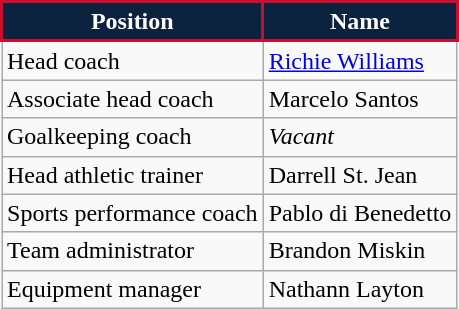<table class="wikitable sortable">
<tr>
<th style="background:#0C2340; color:#fff; border:2px solid #C8102E;" scope="col">Position</th>
<th style="background:#0C2340; color:#fff; border:2px solid #C8102E;" scope="col">Name</th>
</tr>
<tr>
<td>Head coach</td>
<td> <a href='#'>Richie Williams</a></td>
</tr>
<tr>
<td>Associate head coach</td>
<td> Marcelo Santos</td>
</tr>
<tr>
<td>Goalkeeping coach</td>
<td><em>Vacant</em></td>
</tr>
<tr>
<td>Head athletic trainer</td>
<td> Darrell St. Jean</td>
</tr>
<tr>
<td>Sports performance coach</td>
<td> Pablo di Benedetto</td>
</tr>
<tr>
<td>Team administrator</td>
<td> Brandon Miskin</td>
</tr>
<tr>
<td>Equipment manager</td>
<td> Nathann Layton</td>
</tr>
</table>
